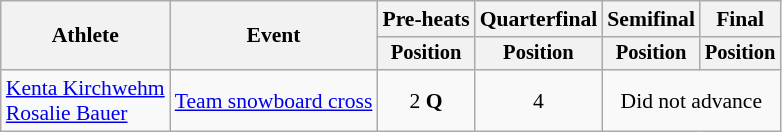<table class="wikitable" style="font-size:90%">
<tr>
<th rowspan="2">Athlete</th>
<th rowspan="2">Event</th>
<th>Pre-heats</th>
<th>Quarterfinal</th>
<th>Semifinal</th>
<th>Final</th>
</tr>
<tr style="font-size:95%">
<th>Position</th>
<th>Position</th>
<th>Position</th>
<th>Position</th>
</tr>
<tr align=center>
<td align=left><a href='#'>Kenta Kirchwehm</a><br><a href='#'>Rosalie Bauer</a></td>
<td align=left><a href='#'>Team snowboard cross</a></td>
<td>2 <strong>Q</strong></td>
<td>4</td>
<td colspan=2>Did not advance</td>
</tr>
</table>
